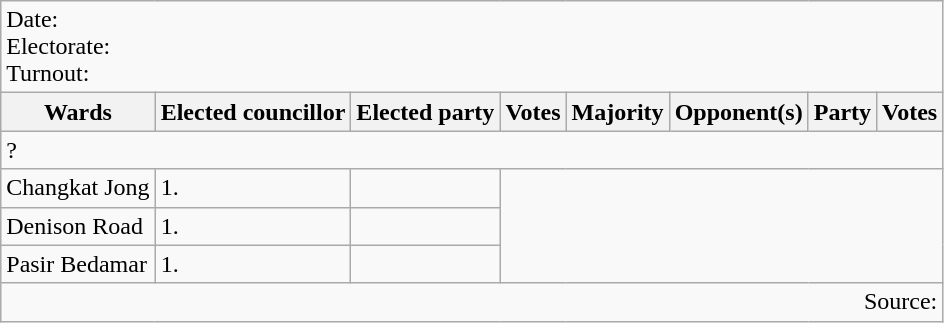<table class=wikitable>
<tr>
<td colspan=8>Date: <br>Electorate: <br>Turnout:</td>
</tr>
<tr>
<th>Wards</th>
<th>Elected councillor</th>
<th>Elected party</th>
<th>Votes</th>
<th>Majority</th>
<th>Opponent(s)</th>
<th>Party</th>
<th>Votes</th>
</tr>
<tr>
<td colspan=8>? </td>
</tr>
<tr>
<td>Changkat Jong</td>
<td>1.</td>
<td></td>
</tr>
<tr>
<td>Denison Road</td>
<td>1.</td>
<td></td>
</tr>
<tr>
<td>Pasir Bedamar</td>
<td>1.</td>
<td></td>
</tr>
<tr>
<td colspan=8 align=right>Source:</td>
</tr>
</table>
